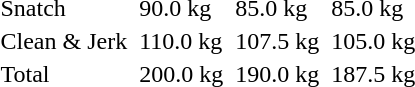<table>
<tr>
<td>Snatch</td>
<td></td>
<td>90.0 kg</td>
<td></td>
<td>85.0 kg</td>
<td></td>
<td>85.0 kg</td>
</tr>
<tr>
<td>Clean & Jerk</td>
<td></td>
<td>110.0 kg</td>
<td></td>
<td>107.5 kg</td>
<td></td>
<td>105.0 kg</td>
</tr>
<tr>
<td>Total</td>
<td></td>
<td>200.0 kg</td>
<td></td>
<td>190.0 kg</td>
<td></td>
<td>187.5 kg</td>
</tr>
</table>
